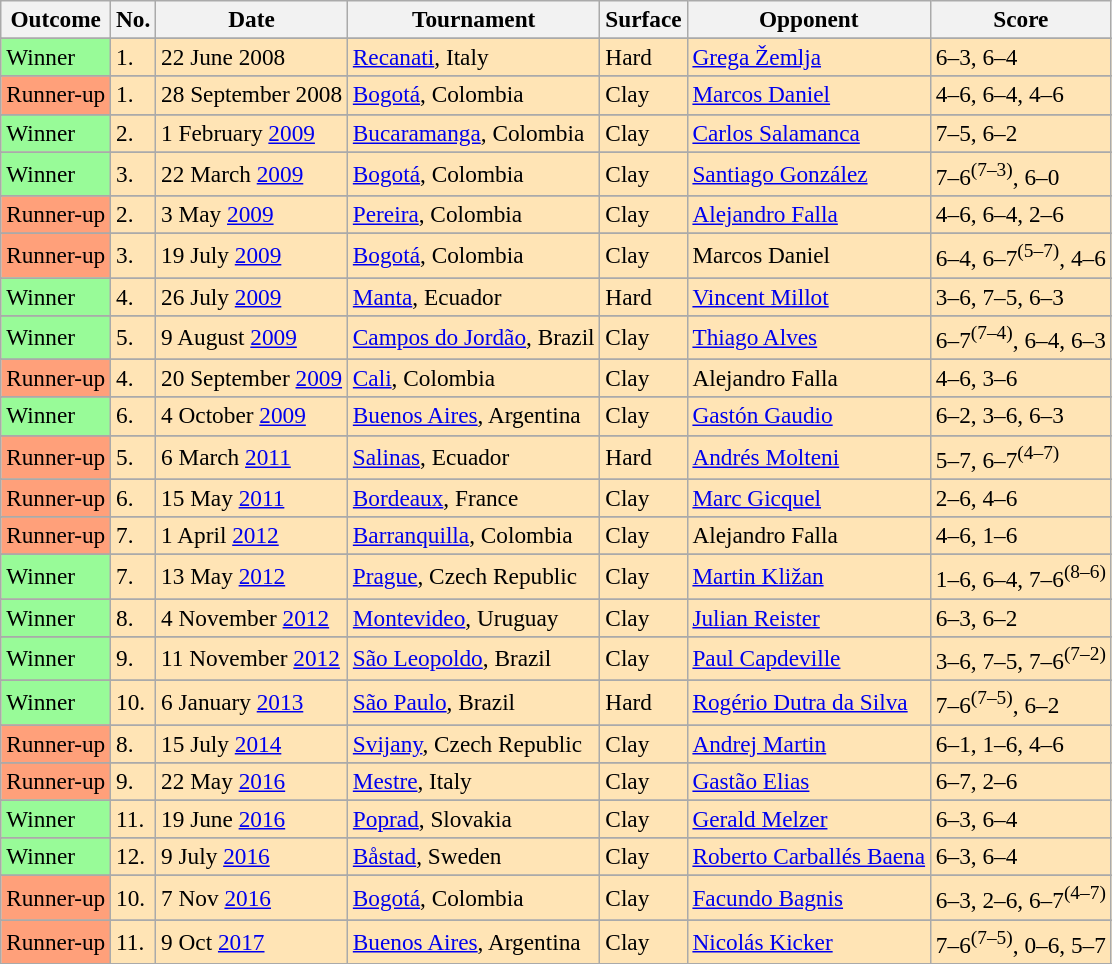<table class=wikitable style=font-size:97%>
<tr>
<th>Outcome</th>
<th>No.</th>
<th>Date</th>
<th>Tournament</th>
<th>Surface</th>
<th>Opponent</th>
<th>Score</th>
</tr>
<tr>
</tr>
<tr bgcolor=moccasin>
<td bgcolor=98FB98>Winner</td>
<td>1.</td>
<td>22 June 2008</td>
<td><a href='#'>Recanati</a>, Italy</td>
<td>Hard</td>
<td> <a href='#'>Grega Žemlja</a></td>
<td>6–3, 6–4</td>
</tr>
<tr>
</tr>
<tr bgcolor=moccasin>
<td bgcolor=FFA07A>Runner-up</td>
<td>1.</td>
<td>28 September 2008</td>
<td><a href='#'>Bogotá</a>, Colombia</td>
<td>Clay</td>
<td> <a href='#'>Marcos Daniel</a></td>
<td>4–6, 6–4, 4–6</td>
</tr>
<tr>
</tr>
<tr bgcolor=moccasin>
<td bgcolor=98FB98>Winner</td>
<td>2.</td>
<td>1 February <a href='#'>2009</a></td>
<td><a href='#'>Bucaramanga</a>, Colombia</td>
<td>Clay</td>
<td> <a href='#'>Carlos Salamanca</a></td>
<td>7–5, 6–2</td>
</tr>
<tr>
</tr>
<tr bgcolor=moccasin>
<td bgcolor=98FB98>Winner</td>
<td>3.</td>
<td>22 March <a href='#'>2009</a></td>
<td><a href='#'>Bogotá</a>, Colombia</td>
<td>Clay</td>
<td> <a href='#'>Santiago González</a></td>
<td>7–6<sup>(7–3)</sup>, 6–0</td>
</tr>
<tr>
</tr>
<tr bgcolor=moccasin>
<td bgcolor=FFA07A>Runner-up</td>
<td>2.</td>
<td>3 May <a href='#'>2009</a></td>
<td><a href='#'>Pereira</a>, Colombia</td>
<td>Clay</td>
<td> <a href='#'>Alejandro Falla</a></td>
<td>4–6, 6–4, 2–6</td>
</tr>
<tr>
</tr>
<tr bgcolor=moccasin>
<td bgcolor=FFA07A>Runner-up</td>
<td>3.</td>
<td>19 July <a href='#'>2009</a></td>
<td><a href='#'>Bogotá</a>, Colombia</td>
<td>Clay</td>
<td> Marcos Daniel</td>
<td>6–4, 6–7<sup>(5–7)</sup>, 4–6</td>
</tr>
<tr>
</tr>
<tr bgcolor=moccasin>
<td bgcolor=98FB98>Winner</td>
<td>4.</td>
<td>26 July <a href='#'>2009</a></td>
<td><a href='#'>Manta</a>, Ecuador</td>
<td>Hard</td>
<td> <a href='#'>Vincent Millot</a></td>
<td>3–6, 7–5, 6–3</td>
</tr>
<tr>
</tr>
<tr bgcolor=moccasin>
<td bgcolor=98FB98>Winner</td>
<td>5.</td>
<td>9 August <a href='#'>2009</a></td>
<td><a href='#'>Campos do Jordão</a>, Brazil</td>
<td>Clay</td>
<td> <a href='#'>Thiago Alves</a></td>
<td>6–7<sup>(7–4)</sup>, 6–4, 6–3</td>
</tr>
<tr>
</tr>
<tr bgcolor=moccasin>
<td bgcolor=FFA07A>Runner-up</td>
<td>4.</td>
<td>20 September <a href='#'>2009</a></td>
<td><a href='#'>Cali</a>, Colombia</td>
<td>Clay</td>
<td> Alejandro Falla</td>
<td>4–6, 3–6</td>
</tr>
<tr>
</tr>
<tr bgcolor=moccasin>
<td bgcolor=98FB98>Winner</td>
<td>6.</td>
<td>4 October <a href='#'>2009</a></td>
<td><a href='#'>Buenos Aires</a>, Argentina</td>
<td>Clay</td>
<td> <a href='#'>Gastón Gaudio</a></td>
<td>6–2, 3–6, 6–3</td>
</tr>
<tr>
</tr>
<tr bgcolor=moccasin>
<td bgcolor=FFA07A>Runner-up</td>
<td>5.</td>
<td>6 March <a href='#'>2011</a></td>
<td><a href='#'>Salinas</a>, Ecuador</td>
<td>Hard</td>
<td> <a href='#'>Andrés Molteni</a></td>
<td>5–7, 6–7<sup>(4–7)</sup></td>
</tr>
<tr>
</tr>
<tr bgcolor=moccasin>
<td bgcolor=FFA07A>Runner-up</td>
<td>6.</td>
<td>15 May <a href='#'>2011</a></td>
<td><a href='#'>Bordeaux</a>, France</td>
<td>Clay</td>
<td> <a href='#'>Marc Gicquel</a></td>
<td>2–6, 4–6</td>
</tr>
<tr>
</tr>
<tr bgcolor=moccasin>
<td bgcolor=FFA07A>Runner-up</td>
<td>7.</td>
<td>1 April <a href='#'>2012</a></td>
<td><a href='#'>Barranquilla</a>, Colombia</td>
<td>Clay</td>
<td> Alejandro Falla</td>
<td>4–6, 1–6</td>
</tr>
<tr>
</tr>
<tr bgcolor=moccasin>
<td bgcolor=98FB98>Winner</td>
<td>7.</td>
<td>13 May <a href='#'>2012</a></td>
<td><a href='#'>Prague</a>, Czech Republic</td>
<td>Clay</td>
<td> <a href='#'>Martin Kližan</a></td>
<td>1–6, 6–4, 7–6<sup>(8–6)</sup></td>
</tr>
<tr>
</tr>
<tr bgcolor=moccasin>
<td bgcolor=98FB98>Winner</td>
<td>8.</td>
<td>4 November <a href='#'>2012</a></td>
<td><a href='#'>Montevideo</a>, Uruguay</td>
<td>Clay</td>
<td> <a href='#'>Julian Reister</a></td>
<td>6–3, 6–2</td>
</tr>
<tr>
</tr>
<tr bgcolor=moccasin>
<td bgcolor=98FB98>Winner</td>
<td>9.</td>
<td>11 November <a href='#'>2012</a></td>
<td><a href='#'>São Leopoldo</a>, Brazil</td>
<td>Clay</td>
<td> <a href='#'>Paul Capdeville</a></td>
<td>3–6, 7–5, 7–6<sup>(7–2)</sup></td>
</tr>
<tr>
</tr>
<tr bgcolor=moccasin>
<td bgcolor=98FB98>Winner</td>
<td>10.</td>
<td>6 January <a href='#'>2013</a></td>
<td><a href='#'>São Paulo</a>, Brazil</td>
<td>Hard</td>
<td> <a href='#'>Rogério Dutra da Silva</a></td>
<td>7–6<sup>(7–5)</sup>, 6–2</td>
</tr>
<tr>
</tr>
<tr bgcolor=moccasin>
<td bgcolor=FFA07A>Runner-up</td>
<td>8.</td>
<td>15 July <a href='#'>2014</a></td>
<td><a href='#'>Svijany</a>, Czech Republic</td>
<td>Clay</td>
<td> <a href='#'>Andrej Martin</a></td>
<td>6–1, 1–6, 4–6</td>
</tr>
<tr>
</tr>
<tr bgcolor=moccasin>
<td bgcolor=FFA07A>Runner-up</td>
<td>9.</td>
<td>22 May <a href='#'>2016</a></td>
<td><a href='#'>Mestre</a>, Italy</td>
<td>Clay</td>
<td> <a href='#'>Gastão Elias</a></td>
<td>6–7, 2–6</td>
</tr>
<tr>
</tr>
<tr bgcolor=moccasin>
<td bgcolor=98FB98>Winner</td>
<td>11.</td>
<td>19 June <a href='#'>2016</a></td>
<td><a href='#'>Poprad</a>, Slovakia</td>
<td>Clay</td>
<td> <a href='#'>Gerald Melzer</a></td>
<td>6–3, 6–4</td>
</tr>
<tr>
</tr>
<tr bgcolor=moccasin>
<td bgcolor=98FB98>Winner</td>
<td>12.</td>
<td>9 July <a href='#'>2016</a></td>
<td><a href='#'>Båstad</a>, Sweden</td>
<td>Clay</td>
<td> <a href='#'>Roberto Carballés Baena</a></td>
<td>6–3, 6–4</td>
</tr>
<tr>
</tr>
<tr bgcolor=moccasin>
<td bgcolor=FFA07A>Runner-up</td>
<td>10.</td>
<td>7 Nov <a href='#'>2016</a></td>
<td><a href='#'>Bogotá</a>, Colombia</td>
<td>Clay</td>
<td> <a href='#'>Facundo Bagnis</a></td>
<td>6–3, 2–6, 6–7<sup>(4–7)</sup></td>
</tr>
<tr>
</tr>
<tr bgcolor=moccasin>
<td bgcolor=FFA07A>Runner-up</td>
<td>11.</td>
<td>9 Oct <a href='#'>2017</a></td>
<td><a href='#'>Buenos Aires</a>, Argentina</td>
<td>Clay</td>
<td> <a href='#'>Nicolás Kicker</a></td>
<td>7–6<sup>(7–5)</sup>, 0–6, 5–7</td>
</tr>
<tr>
</tr>
</table>
